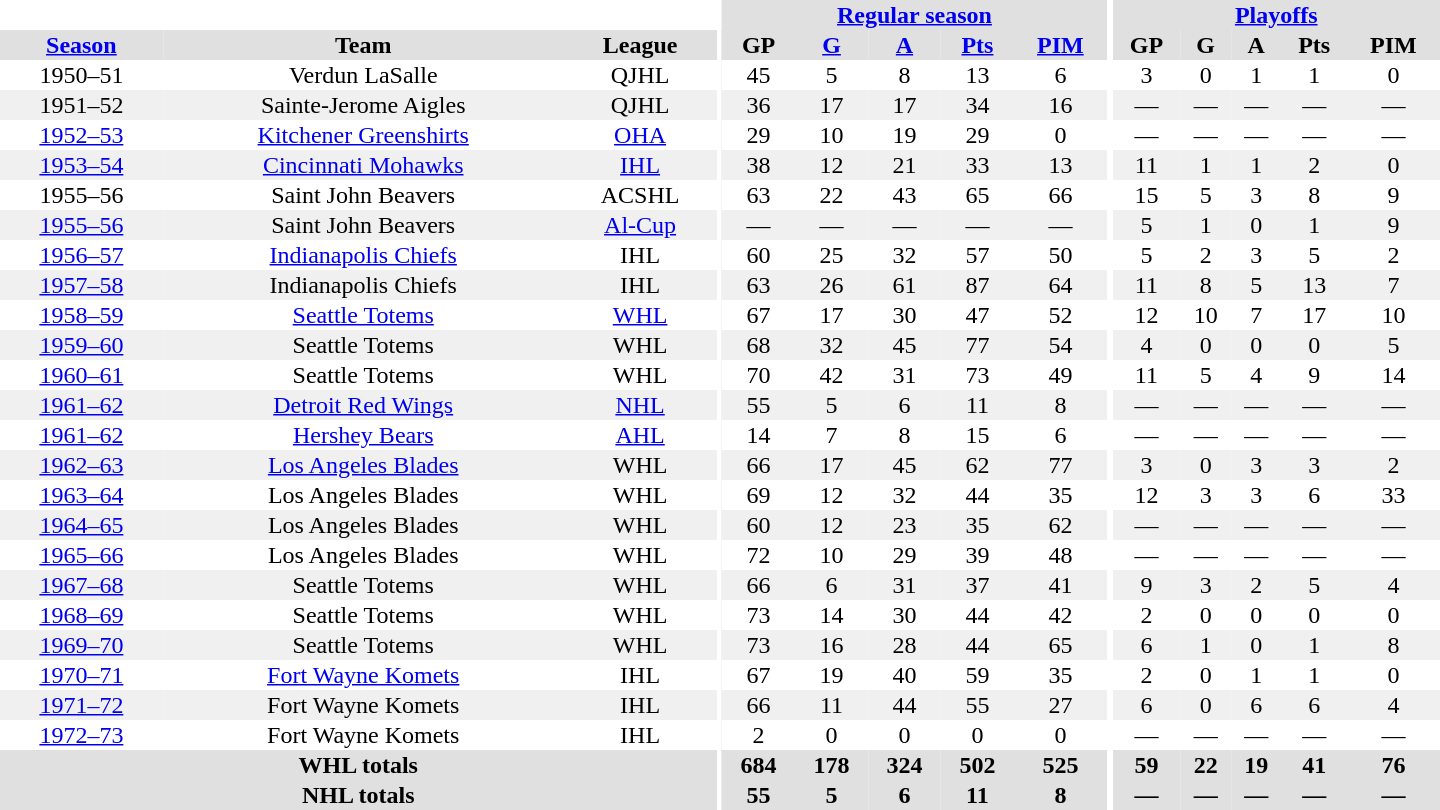<table border="0" cellpadding="1" cellspacing="0" style="text-align:center; width:60em">
<tr bgcolor="#e0e0e0">
<th colspan="3" bgcolor="#ffffff"></th>
<th rowspan="100" bgcolor="#ffffff"></th>
<th colspan="5"><a href='#'>Regular season</a></th>
<th rowspan="100" bgcolor="#ffffff"></th>
<th colspan="5"><a href='#'>Playoffs</a></th>
</tr>
<tr bgcolor="#e0e0e0">
<th><a href='#'>Season</a></th>
<th>Team</th>
<th>League</th>
<th>GP</th>
<th><a href='#'>G</a></th>
<th><a href='#'>A</a></th>
<th><a href='#'>Pts</a></th>
<th><a href='#'>PIM</a></th>
<th>GP</th>
<th>G</th>
<th>A</th>
<th>Pts</th>
<th>PIM</th>
</tr>
<tr>
<td>1950–51</td>
<td>Verdun LaSalle</td>
<td>QJHL</td>
<td>45</td>
<td>5</td>
<td>8</td>
<td>13</td>
<td>6</td>
<td>3</td>
<td>0</td>
<td>1</td>
<td>1</td>
<td>0</td>
</tr>
<tr bgcolor="#f0f0f0">
<td>1951–52</td>
<td>Sainte-Jerome Aigles</td>
<td>QJHL</td>
<td>36</td>
<td>17</td>
<td>17</td>
<td>34</td>
<td>16</td>
<td>—</td>
<td>—</td>
<td>—</td>
<td>—</td>
<td>—</td>
</tr>
<tr>
<td><a href='#'>1952–53</a></td>
<td><a href='#'>Kitchener Greenshirts</a></td>
<td><a href='#'>OHA</a></td>
<td>29</td>
<td>10</td>
<td>19</td>
<td>29</td>
<td>0</td>
<td>—</td>
<td>—</td>
<td>—</td>
<td>—</td>
<td>—</td>
</tr>
<tr bgcolor="#f0f0f0">
<td><a href='#'>1953–54</a></td>
<td><a href='#'>Cincinnati Mohawks</a></td>
<td><a href='#'>IHL</a></td>
<td>38</td>
<td>12</td>
<td>21</td>
<td>33</td>
<td>13</td>
<td>11</td>
<td>1</td>
<td>1</td>
<td>2</td>
<td>0</td>
</tr>
<tr>
<td>1955–56</td>
<td>Saint John Beavers</td>
<td>ACSHL</td>
<td>63</td>
<td>22</td>
<td>43</td>
<td>65</td>
<td>66</td>
<td>15</td>
<td>5</td>
<td>3</td>
<td>8</td>
<td>9</td>
</tr>
<tr bgcolor="#f0f0f0">
<td><a href='#'>1955–56</a></td>
<td>Saint John Beavers</td>
<td><a href='#'>Al-Cup</a></td>
<td>—</td>
<td>—</td>
<td>—</td>
<td>—</td>
<td>—</td>
<td>5</td>
<td>1</td>
<td>0</td>
<td>1</td>
<td>9</td>
</tr>
<tr>
<td><a href='#'>1956–57</a></td>
<td><a href='#'>Indianapolis Chiefs</a></td>
<td>IHL</td>
<td>60</td>
<td>25</td>
<td>32</td>
<td>57</td>
<td>50</td>
<td>5</td>
<td>2</td>
<td>3</td>
<td>5</td>
<td>2</td>
</tr>
<tr bgcolor="#f0f0f0">
<td><a href='#'>1957–58</a></td>
<td>Indianapolis Chiefs</td>
<td>IHL</td>
<td>63</td>
<td>26</td>
<td>61</td>
<td>87</td>
<td>64</td>
<td>11</td>
<td>8</td>
<td>5</td>
<td>13</td>
<td>7</td>
</tr>
<tr>
<td><a href='#'>1958–59</a></td>
<td><a href='#'>Seattle Totems</a></td>
<td><a href='#'>WHL</a></td>
<td>67</td>
<td>17</td>
<td>30</td>
<td>47</td>
<td>52</td>
<td>12</td>
<td>10</td>
<td>7</td>
<td>17</td>
<td>10</td>
</tr>
<tr bgcolor="#f0f0f0">
<td><a href='#'>1959–60</a></td>
<td>Seattle Totems</td>
<td>WHL</td>
<td>68</td>
<td>32</td>
<td>45</td>
<td>77</td>
<td>54</td>
<td>4</td>
<td>0</td>
<td>0</td>
<td>0</td>
<td>5</td>
</tr>
<tr>
<td><a href='#'>1960–61</a></td>
<td>Seattle Totems</td>
<td>WHL</td>
<td>70</td>
<td>42</td>
<td>31</td>
<td>73</td>
<td>49</td>
<td>11</td>
<td>5</td>
<td>4</td>
<td>9</td>
<td>14</td>
</tr>
<tr bgcolor="#f0f0f0">
<td><a href='#'>1961–62</a></td>
<td><a href='#'>Detroit Red Wings</a></td>
<td><a href='#'>NHL</a></td>
<td>55</td>
<td>5</td>
<td>6</td>
<td>11</td>
<td>8</td>
<td>—</td>
<td>—</td>
<td>—</td>
<td>—</td>
<td>—</td>
</tr>
<tr>
<td><a href='#'>1961–62</a></td>
<td><a href='#'>Hershey Bears</a></td>
<td><a href='#'>AHL</a></td>
<td>14</td>
<td>7</td>
<td>8</td>
<td>15</td>
<td>6</td>
<td>—</td>
<td>—</td>
<td>—</td>
<td>—</td>
<td>—</td>
</tr>
<tr bgcolor="#f0f0f0">
<td><a href='#'>1962–63</a></td>
<td><a href='#'>Los Angeles Blades</a></td>
<td>WHL</td>
<td>66</td>
<td>17</td>
<td>45</td>
<td>62</td>
<td>77</td>
<td>3</td>
<td>0</td>
<td>3</td>
<td>3</td>
<td>2</td>
</tr>
<tr>
<td><a href='#'>1963–64</a></td>
<td>Los Angeles Blades</td>
<td>WHL</td>
<td>69</td>
<td>12</td>
<td>32</td>
<td>44</td>
<td>35</td>
<td>12</td>
<td>3</td>
<td>3</td>
<td>6</td>
<td>33</td>
</tr>
<tr bgcolor="#f0f0f0">
<td><a href='#'>1964–65</a></td>
<td>Los Angeles Blades</td>
<td>WHL</td>
<td>60</td>
<td>12</td>
<td>23</td>
<td>35</td>
<td>62</td>
<td>—</td>
<td>—</td>
<td>—</td>
<td>—</td>
<td>—</td>
</tr>
<tr>
<td><a href='#'>1965–66</a></td>
<td>Los Angeles Blades</td>
<td>WHL</td>
<td>72</td>
<td>10</td>
<td>29</td>
<td>39</td>
<td>48</td>
<td>—</td>
<td>—</td>
<td>—</td>
<td>—</td>
<td>—</td>
</tr>
<tr bgcolor="#f0f0f0">
<td><a href='#'>1967–68</a></td>
<td>Seattle Totems</td>
<td>WHL</td>
<td>66</td>
<td>6</td>
<td>31</td>
<td>37</td>
<td>41</td>
<td>9</td>
<td>3</td>
<td>2</td>
<td>5</td>
<td>4</td>
</tr>
<tr>
<td><a href='#'>1968–69</a></td>
<td>Seattle Totems</td>
<td>WHL</td>
<td>73</td>
<td>14</td>
<td>30</td>
<td>44</td>
<td>42</td>
<td>2</td>
<td>0</td>
<td>0</td>
<td>0</td>
<td>0</td>
</tr>
<tr bgcolor="#f0f0f0">
<td><a href='#'>1969–70</a></td>
<td>Seattle Totems</td>
<td>WHL</td>
<td>73</td>
<td>16</td>
<td>28</td>
<td>44</td>
<td>65</td>
<td>6</td>
<td>1</td>
<td>0</td>
<td>1</td>
<td>8</td>
</tr>
<tr>
<td><a href='#'>1970–71</a></td>
<td><a href='#'>Fort Wayne Komets</a></td>
<td>IHL</td>
<td>67</td>
<td>19</td>
<td>40</td>
<td>59</td>
<td>35</td>
<td>2</td>
<td>0</td>
<td>1</td>
<td>1</td>
<td>0</td>
</tr>
<tr bgcolor="#f0f0f0">
<td><a href='#'>1971–72</a></td>
<td>Fort Wayne Komets</td>
<td>IHL</td>
<td>66</td>
<td>11</td>
<td>44</td>
<td>55</td>
<td>27</td>
<td>6</td>
<td>0</td>
<td>6</td>
<td>6</td>
<td>4</td>
</tr>
<tr>
<td><a href='#'>1972–73</a></td>
<td>Fort Wayne Komets</td>
<td>IHL</td>
<td>2</td>
<td>0</td>
<td>0</td>
<td>0</td>
<td>0</td>
<td>—</td>
<td>—</td>
<td>—</td>
<td>—</td>
<td>—</td>
</tr>
<tr bgcolor="#e0e0e0">
<th colspan="3">WHL totals</th>
<th>684</th>
<th>178</th>
<th>324</th>
<th>502</th>
<th>525</th>
<th>59</th>
<th>22</th>
<th>19</th>
<th>41</th>
<th>76</th>
</tr>
<tr bgcolor="#e0e0e0">
<th colspan="3">NHL totals</th>
<th>55</th>
<th>5</th>
<th>6</th>
<th>11</th>
<th>8</th>
<th>—</th>
<th>—</th>
<th>—</th>
<th>—</th>
<th>—</th>
</tr>
</table>
